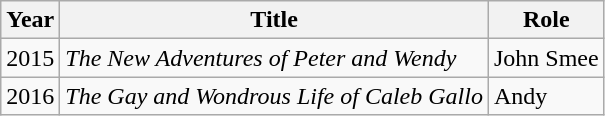<table class="wikitable sortable">
<tr>
<th>Year</th>
<th>Title</th>
<th>Role</th>
</tr>
<tr>
<td>2015</td>
<td><em>The New Adventures of Peter and Wendy</em></td>
<td>John Smee</td>
</tr>
<tr>
<td>2016</td>
<td><em>The Gay and Wondrous Life of Caleb Gallo </em></td>
<td>Andy</td>
</tr>
</table>
